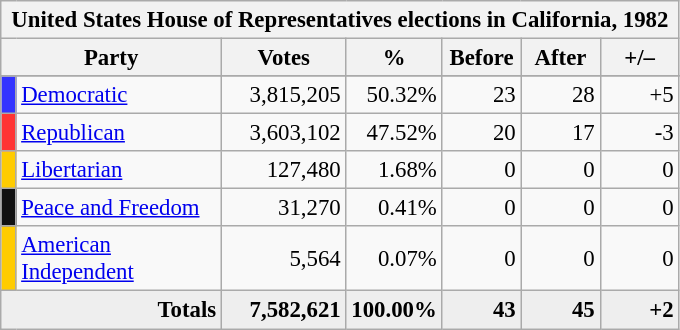<table class="wikitable" style="font-size: 95%;">
<tr>
<th colspan="7">United States House of Representatives elections in California, 1982</th>
</tr>
<tr>
<th colspan=2 style="width: 5em">Party</th>
<th style="width: 5em">Votes</th>
<th style="width: 3em">%</th>
<th style="width: 3em">Before</th>
<th style="width: 3em">After</th>
<th style="width: 3em">+/–</th>
</tr>
<tr>
</tr>
<tr>
<th style="background-color:#3333FF; width: 3px"></th>
<td style="width: 130px"><a href='#'>Democratic</a></td>
<td align="right">3,815,205</td>
<td align="right">50.32%</td>
<td align="right">23</td>
<td align="right">28</td>
<td align="right">+5</td>
</tr>
<tr>
<th style="background-color:#FF3333; width: 3px"></th>
<td style="width: 130px"><a href='#'>Republican</a></td>
<td align="right">3,603,102</td>
<td align="right">47.52%</td>
<td align="right">20</td>
<td align="right">17</td>
<td align="right">-3</td>
</tr>
<tr>
<th style="background-color:#FFCC00; width: 3px"></th>
<td style="width: 130px"><a href='#'>Libertarian</a></td>
<td align="right">127,480</td>
<td align="right">1.68%</td>
<td align="right">0</td>
<td align="right">0</td>
<td align="right">0</td>
</tr>
<tr>
<th style="background-color:#111111; width: 3px"></th>
<td style="width: 130px"><a href='#'>Peace and Freedom</a></td>
<td align="right">31,270</td>
<td align="right">0.41%</td>
<td align="right">0</td>
<td align="right">0</td>
<td align="right">0</td>
</tr>
<tr>
<th style="background-color:#FFCC00; width: 3px"></th>
<td style="width: 130px"><a href='#'>American Independent</a></td>
<td align="right">5,564</td>
<td align="right">0.07%</td>
<td align="right">0</td>
<td align="right">0</td>
<td align="right">0</td>
</tr>
<tr bgcolor="#EEEEEE">
<td colspan="2" align="right"><strong>Totals</strong></td>
<td align="right"><strong>7,582,621</strong></td>
<td align="right"><strong>100.00%</strong></td>
<td align="right"><strong>43</strong></td>
<td align="right"><strong>45</strong></td>
<td align="right"><strong>+2</strong></td>
</tr>
</table>
